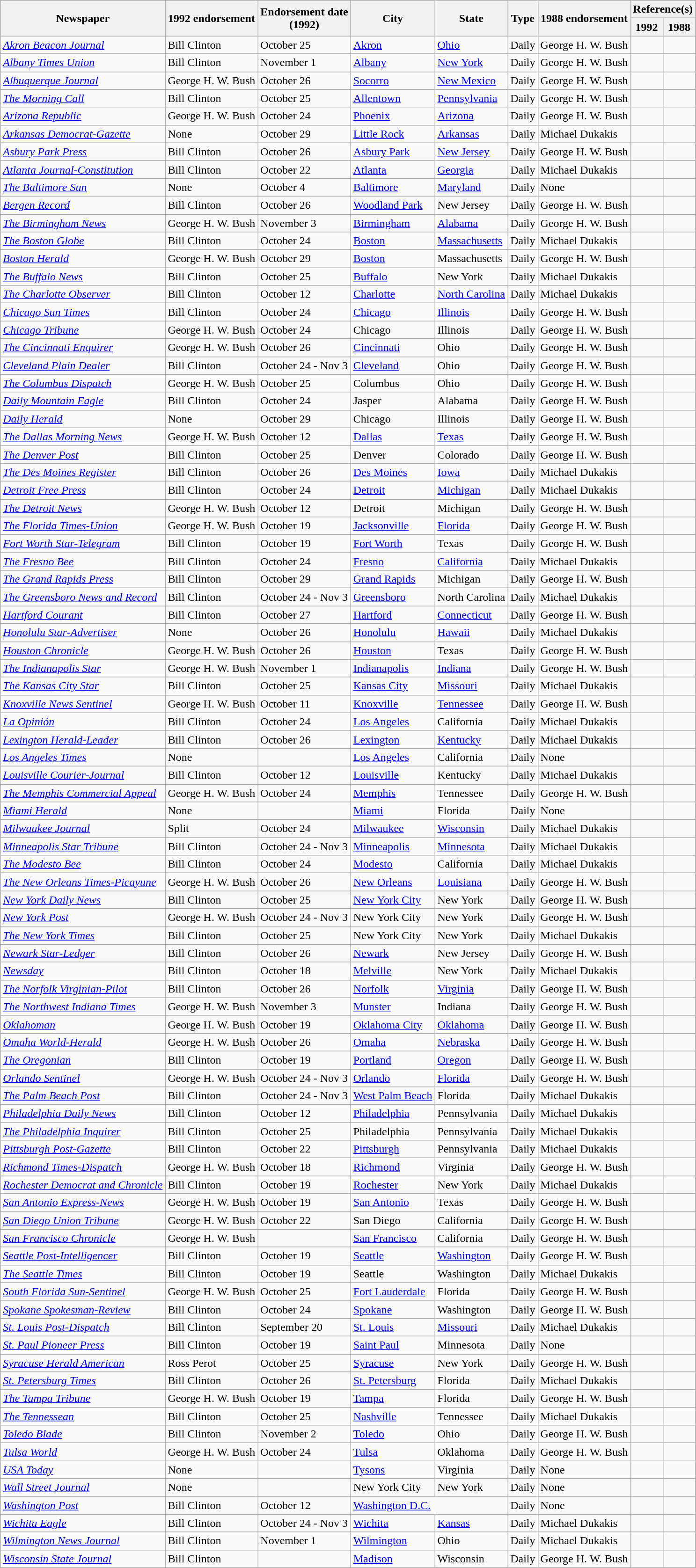<table class="wikitable sortable">
<tr>
<th rowspan="2">Newspaper</th>
<th rowspan="2">1992 endorsement</th>
<th rowspan="2">Endorsement date<br>(1992)</th>
<th rowspan="2">City</th>
<th rowspan="2">State</th>
<th rowspan="2">Type</th>
<th rowspan="2">1988 endorsement</th>
<th colspan="2">Reference(s)</th>
</tr>
<tr>
<th>1992</th>
<th>1988</th>
</tr>
<tr>
<td data-sort-value="Akron Beacon Journal"><em><a href='#'>Akron Beacon Journal</a></em></td>
<td data-sort-value="Clinton" >Bill Clinton</td>
<td data-sort-value="1992-10-25">October 25</td>
<td><a href='#'>Akron</a></td>
<td><a href='#'>Ohio</a></td>
<td>Daily</td>
<td data-sort-value="Bush" >George H. W. Bush</td>
<td></td>
<td></td>
</tr>
<tr>
<td data-sort-value="Albany Times Union"><em><a href='#'>Albany Times Union</a></em></td>
<td data-sort-value="Clinton" >Bill Clinton</td>
<td data-sort-value="1992-11-01">November 1</td>
<td><a href='#'>Albany</a></td>
<td><a href='#'>New York</a></td>
<td>Daily</td>
<td data-sort-value="Bush" >George H. W. Bush</td>
<td></td>
<td></td>
</tr>
<tr>
<td data-sort-value="Albuquerque Journal"><em><a href='#'>Albuquerque Journal</a></em></td>
<td data-sort-value="Bush" >George H. W. Bush</td>
<td data-sort-value="1992-10-26">October 26</td>
<td><a href='#'>Socorro</a></td>
<td><a href='#'>New Mexico</a></td>
<td>Daily</td>
<td data-sort-value="Bush" >George H. W. Bush</td>
<td></td>
<td></td>
</tr>
<tr>
<td data-sort-value="Allentown Morning Call"><em><a href='#'>The Morning Call</a></em></td>
<td data-sort-value="Clinton" >Bill Clinton</td>
<td data-sort-value="1992-10-25">October 25</td>
<td data-sort-value="Allentown"><a href='#'>Allentown</a></td>
<td><a href='#'>Pennsylvania</a></td>
<td>Daily</td>
<td data-sort-value="Bush" >George H. W. Bush</td>
<td></td>
<td></td>
</tr>
<tr>
<td data-sort-value="Arizona Republic"><a href='#'><em>Arizona Republic</em></a></td>
<td data-sort-value="Bush" >George H. W. Bush</td>
<td>October 24</td>
<td data-sort-value="Phoenix"><a href='#'>Phoenix</a></td>
<td><a href='#'>Arizona</a></td>
<td>Daily</td>
<td data-sort-value="Bush" >George H. W. Bush</td>
<td></td>
<td></td>
</tr>
<tr>
<td data-sort-value="Arkansas Democrat-Gazette"><em><a href='#'>Arkansas Democrat-Gazette</a></em></td>
<td data-sort-value="None" >None</td>
<td data-sort-value="1992-10-29">October 29</td>
<td data-sort-value="Little Rock"><a href='#'>Little Rock</a></td>
<td><a href='#'>Arkansas</a></td>
<td>Daily</td>
<td data-sort-value="Dukakis" >Michael Dukakis</td>
<td></td>
<td></td>
</tr>
<tr>
<td data-sort-value="Asburk Park Press"><em><a href='#'>Asbury Park Press</a></em></td>
<td data-sort-value="Clinton" >Bill Clinton</td>
<td data-sort-value="1992-10-26">October 26</td>
<td data-sort-value="Asburk Park"><a href='#'>Asbury Park</a></td>
<td><a href='#'>New Jersey</a></td>
<td>Daily</td>
<td data-sort-value="Bush" >George H. W. Bush</td>
<td></td>
<td></td>
</tr>
<tr>
<td data-sort-value="Atlanta Journal-Constitution"><a href='#'><em>Atlanta Journal-Constitution</em></a></td>
<td data-sort-value="Clinton" >Bill Clinton</td>
<td data-sort-value="1992-10-22">October 22</td>
<td data-sort-value="Atlanta"><a href='#'>Atlanta</a></td>
<td><a href='#'>Georgia</a></td>
<td>Daily</td>
<td data-sort-value="Dukakis" >Michael Dukakis</td>
<td></td>
<td></td>
</tr>
<tr>
<td data-sort-value="Baltimore Sun"><em><a href='#'>The Baltimore Sun</a></em></td>
<td data-sort-value="None" >None</td>
<td data-sort-value="1992-10-04">October 4</td>
<td data-sort-value="Baltimore"><a href='#'>Baltimore</a></td>
<td><a href='#'>Maryland</a></td>
<td>Daily</td>
<td data-sort-value="None" >None</td>
<td></td>
<td></td>
</tr>
<tr>
<td data-sort-value="Bergen Record"><a href='#'><em>Bergen Record</em></a></td>
<td data-sort-value="Clinton" >Bill Clinton</td>
<td data-sort-value="1992-10-26">October 26</td>
<td data-sort-value="Woodland Park"><a href='#'>Woodland Park</a></td>
<td>New Jersey</td>
<td>Daily</td>
<td data-sort-value="Bush" >George H. W. Bush</td>
<td></td>
<td></td>
</tr>
<tr>
<td data-sort-value="Birmingham News"><em><a href='#'>The Birmingham News</a></em></td>
<td data-sort-value="Bush" >George H. W. Bush</td>
<td data-sort-value="1992-11-03">November 3</td>
<td data-sort-value="Birmingham"><a href='#'>Birmingham</a></td>
<td><a href='#'>Alabama</a></td>
<td>Daily</td>
<td data-sort-value="Bush" >George H. W. Bush</td>
<td></td>
<td></td>
</tr>
<tr>
<td data-sort-value="Boston Globe"><em><a href='#'>The Boston Globe</a></em></td>
<td data-sort-value="Clinton" >Bill Clinton</td>
<td data-sort-value="1992-10-24">October 24</td>
<td data-sort-value="Boston"><a href='#'>Boston</a></td>
<td><a href='#'>Massachusetts</a></td>
<td>Daily</td>
<td data-sort-value="Dukakis" >Michael Dukakis</td>
<td></td>
<td></td>
</tr>
<tr>
<td data-sort-value="Boston Herald"><em><a href='#'>Boston Herald</a></em></td>
<td data-sort-value="Bush" >George H. W. Bush</td>
<td data-sort-value="1992-10-29">October 29</td>
<td data-sort-value="Boston"><a href='#'>Boston</a></td>
<td>Massachusetts</td>
<td>Daily</td>
<td data-sort-value="Bush" >George H. W. Bush</td>
<td></td>
<td></td>
</tr>
<tr>
<td data-sort-value="Boston News"><em><a href='#'>The Buffalo News</a></em></td>
<td data-sort-value="Clinton" >Bill Clinton</td>
<td data-sort-value="1992-10-25">October 25</td>
<td data-sort-value="Buafalo"><a href='#'>Buffalo</a></td>
<td>New York</td>
<td>Daily</td>
<td data-sort-value="Dukakis" >Michael Dukakis</td>
<td></td>
<td></td>
</tr>
<tr>
<td data-sort-value="Charlotte Observer"><em><a href='#'>The Charlotte Observer</a></em></td>
<td data-sort-value="Clinton" >Bill Clinton</td>
<td data-sort-value="1992-10-12">October 12</td>
<td data-sort-value="Charlotte"><a href='#'>Charlotte</a></td>
<td><a href='#'>North Carolina</a></td>
<td>Daily</td>
<td data-sort-value="Dukakis" >Michael Dukakis</td>
<td></td>
<td></td>
</tr>
<tr>
<td data-sort-value="Chicago Sun-Times"><a href='#'><em>Chicago Sun Times</em></a></td>
<td data-sort-value="Clinton" >Bill Clinton</td>
<td>October 24</td>
<td data-sort-value="Chicago"><a href='#'>Chicago</a></td>
<td><a href='#'>Illinois</a></td>
<td>Daily</td>
<td data-sort-value="Bush" >George H. W. Bush</td>
<td></td>
<td></td>
</tr>
<tr>
<td data-sort-value="Chicago Tribune"><em><a href='#'>Chicago Tribune</a></em></td>
<td data-sort-value="Bush" >George H. W. Bush</td>
<td>October 24</td>
<td data-sort-value="Chicago">Chicago</td>
<td>Illinois</td>
<td>Daily</td>
<td data-sort-value="Bush" >George H. W. Bush</td>
<td></td>
<td></td>
</tr>
<tr>
<td data-sort-value="Cincinnati Enquirer"><em><a href='#'>The Cincinnati Enquirer</a></em></td>
<td data-sort-value="Bush" >George H. W. Bush</td>
<td data-sort-value="1992-10-26">October 26</td>
<td data-sort-value="Cincinnati"><a href='#'>Cincinnati</a></td>
<td>Ohio</td>
<td>Daily</td>
<td data-sort-value="Bush" >George H. W. Bush</td>
<td></td>
<td></td>
</tr>
<tr>
<td data-sort-value="Cleveland Plain Dealer"><a href='#'><em>Cleveland Plain Dealer</em></a></td>
<td data-sort-value="Clinton" >Bill Clinton</td>
<td>October 24 - Nov 3</td>
<td data-sort-value="Cleveland"><a href='#'>Cleveland</a></td>
<td>Ohio</td>
<td>Daily</td>
<td data-sort-value="Bush" >George H. W. Bush</td>
<td></td>
<td></td>
</tr>
<tr>
<td data-sort-value="Columbus Dispatch"><em><a href='#'>The Columbus Dispatch</a></em></td>
<td data-sort-value="Bush" >George H. W. Bush</td>
<td data-sort-value="1992-10-25">October 25</td>
<td data-sort-value="Columbus">Columbus</td>
<td>Ohio</td>
<td>Daily</td>
<td data-sort-value="Bush" >George H. W. Bush</td>
<td></td>
<td></td>
</tr>
<tr>
<td><em><a href='#'>Daily Mountain Eagle</a></em></td>
<td data-sort-value="Clinton" >Bill Clinton</td>
<td data-sort-value="1992-10-24">October 24</td>
<td data-sort-value="Jasper">Jasper</td>
<td>Alabama</td>
<td>Daily</td>
<td data-sort-value="Bush" >George H. W. Bush</td>
<td></td>
<td></td>
</tr>
<tr>
<td data-sort-value="Daily Herald"><a href='#'><em>Daily Herald</em></a></td>
<td data-sort-value="None" >None</td>
<td data-sort-value="1992-10-29">October 29</td>
<td data-sort-value="Chicago">Chicago</td>
<td>Illinois</td>
<td>Daily</td>
<td data-sort-value="Bush" >George H. W. Bush</td>
<td></td>
<td></td>
</tr>
<tr>
<td data-sort-value="Dallas Morning News"><em><a href='#'>The Dallas Morning News</a></em></td>
<td data-sort-value="Bush" >George H. W. Bush</td>
<td data-sort-value="1992-10-12">October 12</td>
<td data-sort-value="Dallas"><a href='#'>Dallas</a></td>
<td><a href='#'>Texas</a></td>
<td>Daily</td>
<td data-sort-value="Bush" >George H. W. Bush</td>
<td></td>
<td></td>
</tr>
<tr>
<td data-sort-value="Denver Post"><em><a href='#'>The Denver Post</a></em></td>
<td data-sort-value="Clinton" >Bill Clinton</td>
<td data-sort-value="1992-10-25">October 25</td>
<td data-sort-value="Denver">Denver</td>
<td>Colorado</td>
<td>Daily</td>
<td data-sort-value="Bush" >George H. W. Bush</td>
<td></td>
<td></td>
</tr>
<tr>
<td data-sort-value="Des Moines Register"><em><a href='#'>The Des Moines Register</a></em></td>
<td data-sort-value="Clinton" >Bill Clinton</td>
<td data-sort-value="1992-10-26">October 26</td>
<td data-sort-value="Des Moines"><a href='#'>Des Moines</a></td>
<td><a href='#'>Iowa</a></td>
<td>Daily</td>
<td data-sort-value="Dukakis" >Michael Dukakis</td>
<td></td>
<td></td>
</tr>
<tr>
<td data-sort-value="Detroit Free Press"><em><a href='#'>Detroit Free Press</a></em></td>
<td data-sort-value="Clinton" >Bill Clinton</td>
<td>October 24</td>
<td data-sort-value="Detroit"><a href='#'>Detroit</a></td>
<td><a href='#'>Michigan</a></td>
<td>Daily</td>
<td data-sort-value="Dukakis" >Michael Dukakis</td>
<td></td>
<td></td>
</tr>
<tr>
<td data-sort-value="Detroit News"><em><a href='#'>The Detroit News</a></em></td>
<td data-sort-value="Bush" >George H. W. Bush</td>
<td data-sort-value="1992-10-12">October 12</td>
<td data-sort-value="Detroit">Detroit</td>
<td>Michigan</td>
<td>Daily</td>
<td data-sort-value="Bush" >George H. W. Bush</td>
<td></td>
<td></td>
</tr>
<tr>
<td data-sort-value="Florida Times-Union"><em><a href='#'>The Florida Times-Union</a></em></td>
<td data-sort-value="Bush" >George H. W. Bush</td>
<td data-sort-value="1992-10-19">October 19</td>
<td data-sort-value="Jacksonville"><a href='#'>Jacksonville</a></td>
<td><a href='#'>Florida</a></td>
<td>Daily</td>
<td data-sort-value="Bush" >George H. W. Bush</td>
<td></td>
<td></td>
</tr>
<tr>
<td data-sort-value="Fort Worth Star-Telegram"><em><a href='#'>Fort Worth Star-Telegram</a></em></td>
<td data-sort-value="Clinton" >Bill Clinton</td>
<td data-sort-value="1992-10-19">October 19</td>
<td data-sort-value="Fort Worth"><a href='#'>Fort Worth</a></td>
<td>Texas</td>
<td>Daily</td>
<td data-sort-value="Bush" >George H. W. Bush</td>
<td></td>
<td></td>
</tr>
<tr>
<td data-sort-value="Fresno Bee"><em><a href='#'>The Fresno Bee</a></em></td>
<td data-sort-value="Clinton" >Bill Clinton</td>
<td data-sort-value="1992-10-24">October 24</td>
<td data-sort-value="Fresno"><a href='#'>Fresno</a></td>
<td><a href='#'>California</a></td>
<td>Daily</td>
<td data-sort-value="Dukakis" >Michael Dukakis</td>
<td></td>
<td></td>
</tr>
<tr>
<td data-sort-value="The Grand Rapids Press"><em><a href='#'>The Grand Rapids Press</a></em></td>
<td data-sort-value="Clinton" >Bill Clinton</td>
<td data-sort-value="1992-10-29">October 29</td>
<td data-sort-value="Grand Rapids"><a href='#'>Grand Rapids</a></td>
<td>Michigan</td>
<td>Daily</td>
<td data-sort-value="Bush" >George H. W. Bush</td>
<td></td>
<td></td>
</tr>
<tr>
<td data-sort-value="News and Record"><a href='#'><em>The Greensboro News and Record</em></a></td>
<td data-sort-value="Clinton" >Bill Clinton</td>
<td>October 24 - Nov 3</td>
<td data-sort-value="Greensboro"><a href='#'>Greensboro</a></td>
<td>North Carolina</td>
<td>Daily</td>
<td data-sort-value="Dukakis" >Michael Dukakis</td>
<td></td>
<td></td>
</tr>
<tr>
<td data-sort-value="Harford Courant"><em><a href='#'>Hartford Courant</a></em></td>
<td data-sort-value="Clinton" >Bill Clinton</td>
<td data-sort-value="1992-10-27">October 27</td>
<td data-sort-value="Hartford"><a href='#'>Hartford</a></td>
<td><a href='#'>Connecticut</a></td>
<td>Daily</td>
<td data-sort-value="Bush" >George H. W. Bush</td>
<td></td>
<td></td>
</tr>
<tr>
<td data-sort-value="Honolulu Star-Adviser"><em><a href='#'>Honolulu Star-Advertiser</a></em></td>
<td data-sort-value="None" >None</td>
<td data-sort-value="1992-10-26">October 26</td>
<td data-sort-value="Honolulu"><a href='#'>Honolulu</a></td>
<td><a href='#'>Hawaii</a></td>
<td>Daily</td>
<td data-sort-value="Dukakis" >Michael Dukakis</td>
<td></td>
<td></td>
</tr>
<tr>
<td data-sort-value="Houston Chronicle"><em><a href='#'>Houston Chronicle</a></em></td>
<td data-sort-value="Bush" >George H. W. Bush</td>
<td data-sort-value="1992-10-26">October 26</td>
<td data-sort-value="Houston"><a href='#'>Houston</a></td>
<td>Texas</td>
<td>Daily</td>
<td data-sort-value="Bush" >George H. W. Bush</td>
<td></td>
<td></td>
</tr>
<tr>
<td data-sort-value="Indianapolis Star"><em><a href='#'>The Indianapolis Star</a></em></td>
<td data-sort-value="Bush" >George H. W. Bush</td>
<td data-sort-value="1992-11-01">November 1</td>
<td data-sort-value="Indianapolis"><a href='#'>Indianapolis</a></td>
<td><a href='#'>Indiana</a></td>
<td>Daily</td>
<td data-sort-value="Bush" >George H. W. Bush</td>
<td></td>
<td></td>
</tr>
<tr>
<td data-sort-value="Kansas City Star"><em><a href='#'>The Kansas City Star</a></em></td>
<td data-sort-value="Clinton" >Bill Clinton</td>
<td data-sort-value="1992-10-25">October 25</td>
<td data-sort-value="Kansas City"><a href='#'>Kansas City</a></td>
<td><a href='#'>Missouri</a></td>
<td>Daily</td>
<td data-sort-value="Dukakis" >Michael Dukakis</td>
<td></td>
<td></td>
</tr>
<tr>
<td data-sort-value="Knoxville News Sentinel"><em><a href='#'>Knoxville News Sentinel</a></em></td>
<td data-sort-value="Bush" >George H. W. Bush</td>
<td data-sort-value="1992-10-11">October 11</td>
<td data-sort-value="Knoxville"><a href='#'>Knoxville</a></td>
<td><a href='#'>Tennessee</a></td>
<td>Daily</td>
<td data-sort-value="Bush" >George H. W. Bush</td>
<td></td>
<td></td>
</tr>
<tr>
<td data-sort-value="La Opinion"><em><a href='#'>La Opinión</a></em></td>
<td data-sort-value="Clinton" >Bill Clinton</td>
<td data-sort-value="1992-10-24">October 24</td>
<td data-sort-value="Los Angeles"><a href='#'>Los Angeles</a></td>
<td>California</td>
<td>Daily</td>
<td data-sort-value="Dukakis" >Michael Dukakis</td>
<td></td>
<td></td>
</tr>
<tr>
<td data-sort-value="Lexington Herald-Leader"><em><a href='#'>Lexington Herald-Leader</a></em></td>
<td data-sort-value="Clinton" >Bill Clinton</td>
<td data-sort-value="1992-10-26">October 26</td>
<td data-sort-value="Lexington"><a href='#'>Lexington</a></td>
<td><a href='#'>Kentucky</a></td>
<td>Daily</td>
<td data-sort-value="Dukakis" >Michael Dukakis</td>
<td></td>
<td></td>
</tr>
<tr>
<td data-sort-value="Los Angeles Times"><em><a href='#'>Los Angeles Times</a></em></td>
<td data-sort-value="None" >None</td>
<td></td>
<td data-sort-value="Los Angeles"><a href='#'>Los Angeles</a></td>
<td>California</td>
<td>Daily</td>
<td data-sort-value="None" >None</td>
<td></td>
<td></td>
</tr>
<tr>
<td data-sort-value="Courier Journal"><a href='#'><em>Louisville Courier-Journal</em></a></td>
<td data-sort-value="Clinton" >Bill Clinton</td>
<td data-sort-value="1992-10-12">October 12</td>
<td data-sort-value="Louisville"><a href='#'>Louisville</a></td>
<td>Kentucky</td>
<td>Daily</td>
<td data-sort-value="Dukakis" >Michael Dukakis</td>
<td></td>
<td></td>
</tr>
<tr>
<td data-sort-value="Memphis Commercial appeal"><a href='#'><em>The Memphis Commercial Appeal</em></a></td>
<td data-sort-value="Bush" >George H. W. Bush</td>
<td data-sort-value="1992-10-24">October 24</td>
<td data-sort-value="Memphis"><a href='#'>Memphis</a></td>
<td>Tennessee</td>
<td>Daily</td>
<td data-sort-value="Bush" >George H. W. Bush</td>
<td></td>
<td></td>
</tr>
<tr>
<td data-sort-value="Miami Herald"><em><a href='#'>Miami Herald</a></em></td>
<td data-sort-value="None" >None</td>
<td></td>
<td data-sort-value="Miami"><a href='#'>Miami</a></td>
<td>Florida</td>
<td>Daily</td>
<td data-sort-value="None" >None</td>
<td></td>
<td></td>
</tr>
<tr>
<td data-sort-value="Milwaukee Journal"><a href='#'><em>Milwaukee Journal</em></a></td>
<td data-sort-value="Split" >Split</td>
<td data-sort-value="1992-10-24">October 24</td>
<td data-sort-value="Milwaukee"><a href='#'>Milwaukee</a></td>
<td><a href='#'>Wisconsin</a></td>
<td>Daily</td>
<td data-sort-value="Dukakis" >Michael Dukakis</td>
<td></td>
<td></td>
</tr>
<tr>
<td data-sort-value="Minneapolis Star Tribune"><a href='#'><em>Minneapolis Star Tribune</em></a></td>
<td data-sort-value="Clinton" >Bill Clinton</td>
<td>October 24 - Nov 3</td>
<td data-sort-value="Minneapolis"><a href='#'>Minneapolis</a></td>
<td><a href='#'>Minnesota</a></td>
<td>Daily</td>
<td data-sort-value="Dukakis" >Michael Dukakis</td>
<td></td>
<td></td>
</tr>
<tr>
<td data-sort-value="Modesto Bee"><em><a href='#'>The Modesto Bee</a></em></td>
<td data-sort-value="Clinton" >Bill Clinton</td>
<td data-sort-value="1992-10-24">October 24</td>
<td data-sort-value="Modesto"><a href='#'>Modesto</a></td>
<td>California</td>
<td>Daily</td>
<td data-sort-value="Dukakis" >Michael Dukakis</td>
<td></td>
<td></td>
</tr>
<tr>
<td data-sort-value="New Orleans Times-Picayune"><a href='#'><em>The New Orleans Times-Picayune</em></a></td>
<td data-sort-value="Bush" >George H. W. Bush</td>
<td data-sort-value="1992-10-26">October 26</td>
<td><a href='#'>New Orleans</a></td>
<td data-sort-value="Louisiana"><a href='#'>Louisiana</a></td>
<td>Daily</td>
<td data-sort-value="Bush" >George H. W. Bush</td>
<td></td>
<td></td>
</tr>
<tr>
<td data-sort-value="New York Daily News"><em><a href='#'>New York Daily News</a></em></td>
<td data-sort-value="Clinton" >Bill Clinton</td>
<td data-sort-value="1992-10-25">October 25</td>
<td data-sort-value="New York City"><a href='#'>New York City</a></td>
<td>New York</td>
<td>Daily</td>
<td data-sort-value="Bush" >George H. W. Bush</td>
<td></td>
<td></td>
</tr>
<tr>
<td data-sort-value="New York Post"><em><a href='#'>New York Post</a></em></td>
<td data-sort-value="Bush" >George H. W. Bush</td>
<td>October 24 - Nov 3</td>
<td data-sort-value="New York City">New York City</td>
<td>New York</td>
<td>Daily</td>
<td data-sort-value="Bush" >George H. W. Bush</td>
<td></td>
<td></td>
</tr>
<tr>
<td data-sort-value="New York Times"><em><a href='#'>The New York Times</a></em></td>
<td data-sort-value="Clinton" >Bill Clinton</td>
<td data-sort-value="1992-10-25">October 25</td>
<td data-sort-value="New York City">New York City</td>
<td>New York</td>
<td>Daily</td>
<td data-sort-value="Dukakis" >Michael Dukakis</td>
<td></td>
<td></td>
</tr>
<tr>
<td data-sort-value="Newark Star-Ledger"><a href='#'><em>Newark Star-Ledger</em></a></td>
<td data-sort-value="Clinton" >Bill Clinton</td>
<td data-sort-value="1992-10-26">October 26</td>
<td data-sort-value="Newark"><a href='#'>Newark</a></td>
<td>New Jersey</td>
<td>Daily</td>
<td data-sort-value="Bush" >George H. W. Bush</td>
<td></td>
<td></td>
</tr>
<tr>
<td data-sort-value="Newsday"><em><a href='#'>Newsday</a></em></td>
<td data-sort-value="Clinton" >Bill Clinton</td>
<td data-sort-value="1992-10-18">October 18</td>
<td data-sort-value="Melville"><a href='#'>Melville</a></td>
<td>New York</td>
<td>Daily</td>
<td data-sort-value="Dukakis" >Michael Dukakis</td>
<td></td>
<td></td>
</tr>
<tr>
<td data-sort-value="Virginian-Pilot"><a href='#'><em>The Norfolk Virginian-Pilot</em></a></td>
<td data-sort-value="Clinton" >Bill Clinton</td>
<td data-sort-value="1992-10-26">October 26</td>
<td data-sort-value="Norfolk"><a href='#'>Norfolk</a></td>
<td><a href='#'>Virginia</a></td>
<td>Daily</td>
<td data-sort-value="Bush" >George H. W. Bush</td>
<td></td>
<td></td>
</tr>
<tr>
<td data-sort-value="Northwest Indiana Times"><a href='#'><em>The Northwest Indiana Times</em></a></td>
<td data-sort-value="Bush" >George H. W. Bush</td>
<td data-sort-value="1992-11-03">November 3</td>
<td data-sort-value="Munster"><a href='#'>Munster</a></td>
<td>Indiana</td>
<td>Daily</td>
<td data-sort-value="Bush" >George H. W. Bush</td>
<td></td>
<td></td>
</tr>
<tr>
<td data-sort-value="Oklahoman"><a href='#'><em>Oklahoman</em></a></td>
<td data-sort-value="Bush" >George H. W. Bush</td>
<td data-sort-value="1992-10-19">October 19</td>
<td data-sort-value="Oklahoma City"><a href='#'>Oklahoma City</a></td>
<td><a href='#'>Oklahoma</a></td>
<td>Daily</td>
<td data-sort-value="Bush" >George H. W. Bush</td>
<td></td>
<td></td>
</tr>
<tr>
<td data-sort-value="Omaha World-Herald"><em><a href='#'>Omaha World-Herald</a></em></td>
<td data-sort-value="Bush" >George H. W. Bush</td>
<td data-sort-value="1992-10-26">October 26</td>
<td data-sort-value="Omaha"><a href='#'>Omaha</a></td>
<td><a href='#'>Nebraska</a></td>
<td>Daily</td>
<td data-sort-value="Bush" >George H. W. Bush</td>
<td></td>
<td></td>
</tr>
<tr>
<td data-sort-value="Oregonian"><em><a href='#'>The Oregonian</a></em></td>
<td data-sort-value="Clinton" >Bill Clinton</td>
<td data-sort-value="1992-10-29">October 19</td>
<td data-sort-value="Portland"><a href='#'>Portland</a></td>
<td><a href='#'>Oregon</a></td>
<td>Daily</td>
<td data-sort-value="Bush" >George H. W. Bush</td>
<td></td>
<td></td>
</tr>
<tr>
<td data-sort-value="Orlando Sentinel"><em><a href='#'>Orlando Sentinel</a></em></td>
<td data-sort-value="Bush" >George H. W. Bush</td>
<td>October 24 - Nov 3</td>
<td data-sort-value="Orlando"><a href='#'>Orlando</a></td>
<td><a href='#'>Florida</a></td>
<td>Daily</td>
<td data-sort-value="Bush" >George H. W. Bush</td>
<td></td>
<td></td>
</tr>
<tr>
<td data-sort-value="Palm Beach Post"><em><a href='#'>The Palm Beach Post</a></em></td>
<td data-sort-value="Clinton" >Bill Clinton</td>
<td>October 24 - Nov 3</td>
<td data-sort-value="West Palm Beach "><a href='#'>West Palm Beach</a></td>
<td>Florida</td>
<td>Daily</td>
<td data-sort-value="Dukakis" >Michael Dukakis</td>
<td></td>
<td></td>
</tr>
<tr>
<td data-sort-value="Philadelphia Daily News"><em><a href='#'>Philadelphia Daily News</a></em></td>
<td data-sort-value="Clinton" >Bill Clinton</td>
<td data-sort-value="1992-10-12">October 12</td>
<td data-sort-value="Philadelphia"><a href='#'>Philadelphia</a></td>
<td>Pennsylvania</td>
<td>Daily</td>
<td data-sort-value="Dukakis" >Michael Dukakis</td>
<td></td>
<td></td>
</tr>
<tr>
<td data-sort-value="Philadelphia Inquirer"><em><a href='#'>The Philadelphia Inquirer</a></em></td>
<td data-sort-value="Clinton" >Bill Clinton</td>
<td data-sort-value="1992-10-25">October 25</td>
<td data-sort-value="Philadelphia">Philadelphia</td>
<td>Pennsylvania</td>
<td>Daily</td>
<td data-sort-value="Dukakis" >Michael Dukakis</td>
<td></td>
<td></td>
</tr>
<tr>
<td data-sort-value="Pittsburgh Post-Gazette"><em><a href='#'>Pittsburgh Post-Gazette</a></em></td>
<td data-sort-value="Clinton" >Bill Clinton</td>
<td data-sort-value="1992-10-22">October 22</td>
<td data-sort-value="Pittsburgh"><a href='#'>Pittsburgh</a></td>
<td>Pennsylvania</td>
<td>Daily</td>
<td data-sort-value="Dukakis" >Michael Dukakis</td>
<td></td>
<td></td>
</tr>
<tr>
<td data-sort-value="Richmond Times-Dispatch"><em><a href='#'>Richmond Times-Dispatch</a></em></td>
<td data-sort-value="Bush" >George H. W. Bush</td>
<td data-sort-value="1992-10-18">October 18</td>
<td data-sort-value="Richmond"><a href='#'>Richmond</a></td>
<td>Virginia</td>
<td>Daily</td>
<td data-sort-value="Bush" >George H. W. Bush</td>
<td></td>
<td></td>
</tr>
<tr>
<td data-sort-value="Democrat and Chronicle"><a href='#'><em>Rochester Democrat and Chronicle</em></a></td>
<td data-sort-value="Clinton" >Bill Clinton</td>
<td data-sort-value="1992-10-19">October 19</td>
<td data-sort-value="Rochester"><a href='#'>Rochester</a></td>
<td>New York</td>
<td>Daily</td>
<td data-sort-value="Dukakis" >Michael Dukakis</td>
<td></td>
<td></td>
</tr>
<tr>
<td data-sort-value="San Antonio Express-News"><em><a href='#'>San Antonio Express-News</a></em></td>
<td data-sort-value="Bush" >George H. W. Bush</td>
<td data-sort-value="1992-10-19">October 19</td>
<td data-sort-value="San Antonio"><a href='#'>San Antonio</a></td>
<td>Texas</td>
<td>Daily</td>
<td data-sort-value="Bush" >George H. W. Bush</td>
<td></td>
<td></td>
</tr>
<tr>
<td data-sort-value="Dan Diego Union-Tribune"><a href='#'><em>San Diego Union Tribune</em></a></td>
<td data-sort-value="Bush" >George H. W. Bush</td>
<td data-sort-value="1992-10-22">October 22</td>
<td data-sort-value="San Diego">San Diego</td>
<td>California</td>
<td>Daily</td>
<td data-sort-value="Bush" >George H. W. Bush</td>
<td></td>
<td></td>
</tr>
<tr>
<td data-sort-value="San Francisco Chronicle"><em><a href='#'>San Francisco Chronicle</a></em></td>
<td data-sort-value="Bush" >George H. W. Bush</td>
<td></td>
<td data-sort-value="San Francisco"><a href='#'>San Francisco</a></td>
<td>California</td>
<td>Daily</td>
<td data-sort-value="Bush" >George H. W. Bush</td>
<td></td>
<td></td>
</tr>
<tr>
<td data-sort-value="Seattle Post-Intelligencer"><em><a href='#'>Seattle Post-Intelligencer</a></em></td>
<td data-sort-value="Clinton" >Bill Clinton</td>
<td data-sort-value="1992-10-19">October 19</td>
<td data-sort-value="Seattle"><a href='#'>Seattle</a></td>
<td><a href='#'>Washington</a></td>
<td>Daily</td>
<td data-sort-value="Bush" >George H. W. Bush</td>
<td></td>
<td></td>
</tr>
<tr>
<td data-sort-value="Seattle Times"><em><a href='#'>The Seattle Times</a></em></td>
<td data-sort-value="Clinton" >Bill Clinton</td>
<td data-sort-value="1992-10-19">October 19</td>
<td data-sort-value="Seattle">Seattle</td>
<td>Washington</td>
<td>Daily</td>
<td data-sort-value="Dukakis" >Michael Dukakis</td>
<td></td>
<td></td>
</tr>
<tr>
<td data-sort-value="Sun-Sentinel"><a href='#'><em>South Florida Sun-Sentinel</em></a></td>
<td data-sort-value="Bush" >George H. W. Bush</td>
<td data-sort-value="1992-10-25">October 25</td>
<td data-sort-value="Fort Lauderdale"><a href='#'>Fort Lauderdale</a></td>
<td>Florida</td>
<td>Daily</td>
<td data-sort-value="Bush" >George H. W. Bush</td>
<td></td>
<td></td>
</tr>
<tr>
<td data-sort-value="Spokesman-Review"><a href='#'><em>Spokane Spokesman-Review</em></a></td>
<td data-sort-value="Clinton" >Bill Clinton</td>
<td data-sort-value="1992-10-24">October 24</td>
<td data-sort-value="Spokane"><a href='#'>Spokane</a></td>
<td>Washington</td>
<td>Daily</td>
<td data-sort-value="Bush" >George H. W. Bush</td>
<td></td>
<td></td>
</tr>
<tr>
<td data-sort-value="St. Louis Post-Dispatch"><em><a href='#'>St. Louis Post-Dispatch</a></em></td>
<td data-sort-value="Clinton" >Bill Clinton</td>
<td data-sort-value="1992-09-20">September 20</td>
<td data-sort-value="St. Louis"><a href='#'>St. Louis</a></td>
<td><a href='#'>Missouri</a></td>
<td>Daily</td>
<td data-sort-value="Dukakis" >Michael Dukakis</td>
<td></td>
<td></td>
</tr>
<tr>
<td data-sort-value="St. Paul Pioneer Press"><em><a href='#'>St. Paul Pioneer Press</a></em></td>
<td data-sort-value="Clinton" >Bill Clinton</td>
<td data-sort-value="1992-10-19">October 19</td>
<td data-sort-value="Saint Paul"><a href='#'>Saint Paul</a></td>
<td>Minnesota</td>
<td>Daily</td>
<td data-sort-value="None" >None</td>
<td></td>
<td></td>
</tr>
<tr>
<td data-sort-value="Post-Standard"><a href='#'><em>Syracuse Herald American</em></a></td>
<td data-sort-value="Perot" >Ross Perot</td>
<td data-sort-value="1992-10-25">October 25</td>
<td data-sort-value="Syracuse"><a href='#'>Syracuse</a></td>
<td>New York</td>
<td>Daily</td>
<td data-sort-value="Bush" >George H. W. Bush</td>
<td></td>
<td></td>
</tr>
<tr>
<td data-sort-value="Tampa Bay Times"><a href='#'><em>St. Petersburg Times</em></a></td>
<td data-sort-value="Clinton" >Bill Clinton</td>
<td data-sort-value="1992-10-26">October 26</td>
<td data-sort-value="St. Petersburg"><a href='#'>St. Petersburg</a></td>
<td>Florida</td>
<td>Daily</td>
<td data-sort-value="Dukakis" >Michael Dukakis</td>
<td></td>
<td></td>
</tr>
<tr>
<td data-sort-value="Tama Tribune"><em><a href='#'>The Tampa Tribune</a></em></td>
<td data-sort-value="Bush" >George H. W. Bush</td>
<td data-sort-value="1992-10-19">October 19</td>
<td data-sort-value="Tama"><a href='#'>Tampa</a></td>
<td>Florida</td>
<td>Daily</td>
<td data-sort-value="Bush" >George H. W. Bush</td>
<td></td>
<td></td>
</tr>
<tr>
<td data-sort-value="Tennessean"><em><a href='#'>The Tennessean</a></em></td>
<td data-sort-value="Clinton" >Bill Clinton</td>
<td data-sort-value="1992-10-25">October 25</td>
<td data-sort-value="Nashville"><a href='#'>Nashville</a></td>
<td>Tennessee</td>
<td>Daily</td>
<td data-sort-value="Dukakis" >Michael Dukakis</td>
<td></td>
<td></td>
</tr>
<tr>
<td data-sort-value="Toledo Blade"><a href='#'><em>Toledo Blade</em></a></td>
<td data-sort-value="Clinton" >Bill Clinton</td>
<td data-sort-value="1992-11-02">November 2</td>
<td data-sort-value="Toledo"><a href='#'>Toledo</a></td>
<td>Ohio</td>
<td>Daily</td>
<td data-sort-value="Bush" >George H. W. Bush</td>
<td></td>
<td></td>
</tr>
<tr>
<td data-sort-value="Tulsa World"><em><a href='#'>Tulsa World</a></em></td>
<td data-sort-value="Bush" >George H. W. Bush</td>
<td data-sort-value="1992-10-24">October 24</td>
<td data-sort-value="Tulsa"><a href='#'>Tulsa</a></td>
<td>Oklahoma</td>
<td>Daily</td>
<td data-sort-value="Bush" >George H. W. Bush</td>
<td></td>
<td></td>
</tr>
<tr>
<td data-sort-value="USA Today"><em><a href='#'>USA Today</a></em></td>
<td data-sort-value="None" >None</td>
<td></td>
<td data-sort-value="Tysons"><a href='#'>Tysons</a></td>
<td>Virginia</td>
<td>Daily</td>
<td data-sort-value="None" >None</td>
<td></td>
<td></td>
</tr>
<tr>
<td data-sort-value="Wall Street Journal"><a href='#'><em>Wall Street Journal</em></a></td>
<td data-sort-value="None" >None</td>
<td></td>
<td data-sort-value="New York City">New York City</td>
<td>New York</td>
<td>Daily</td>
<td data-sort-value="None" >None</td>
<td></td>
<td></td>
</tr>
<tr>
<td data-sort-value="Washington Post"><a href='#'><em>Washington Post</em></a></td>
<td data-sort-value="Clinton" >Bill Clinton</td>
<td data-sort-value="1992-10-12">October 12</td>
<td colspan="2"><a href='#'>Washington D.C.</a></td>
<td>Daily</td>
<td data-sort-value="None" >None</td>
<td></td>
<td></td>
</tr>
<tr>
<td data-sort-value="Wichita Eagle"><a href='#'><em>Wichita Eagle</em></a></td>
<td data-sort-value="Clinton" >Bill Clinton</td>
<td>October 24 - Nov 3</td>
<td data-sort-value="Wichita"><a href='#'>Wichita</a></td>
<td><a href='#'>Kansas</a></td>
<td>Daily</td>
<td data-sort-value="Dukakis" >Michael Dukakis</td>
<td></td>
<td></td>
</tr>
<tr>
<td data-sort-value="Wilmington News Journal"><em><a href='#'>Wilmington News Journal</a></em></td>
<td data-sort-value="Clinton" >Bill Clinton</td>
<td data-sort-value="1992-11-01">November 1</td>
<td data-sort-value="Wilmington"><a href='#'>Wilmington</a></td>
<td>Ohio</td>
<td>Daily</td>
<td data-sort-value="Dukakis" >Michael Dukakis</td>
<td></td>
<td></td>
</tr>
<tr>
<td data-sort-value="Wisconsin State Journal"><em><a href='#'>Wisconsin State Journal</a></em></td>
<td data-sort-value="Clinton" >Bill Clinton</td>
<td></td>
<td data-sort-value="Madison"><a href='#'>Madison</a></td>
<td>Wisconsin</td>
<td>Daily</td>
<td data-sort-value="Bush" >George H. W. Bush</td>
<td></td>
<td></td>
</tr>
</table>
